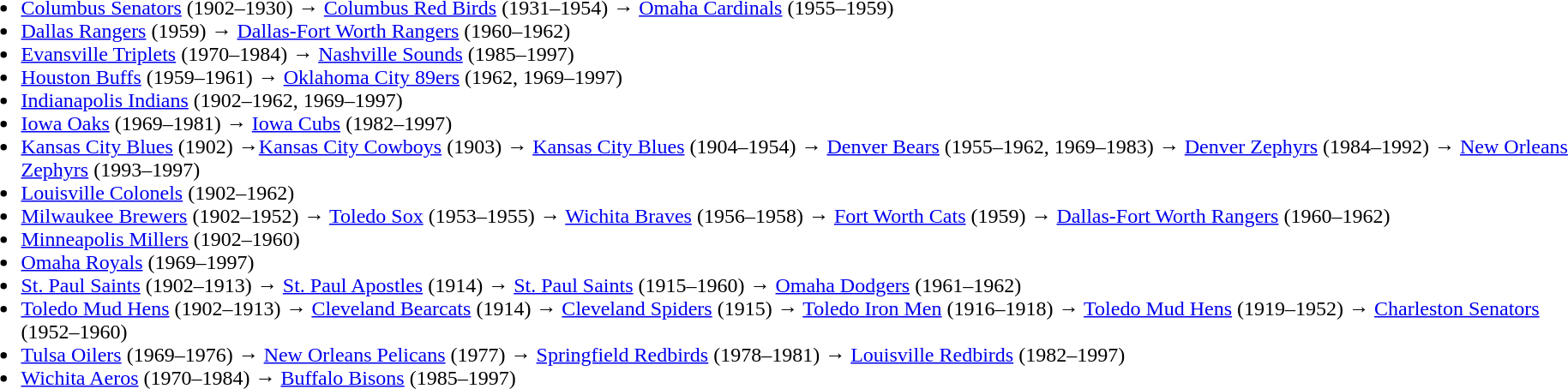<table>
<tr>
<td valign="top"><br><ul><li><a href='#'>Columbus Senators</a> (1902–1930) → <a href='#'>Columbus Red Birds</a> (1931–1954) → <a href='#'>Omaha Cardinals</a> (1955–1959)</li><li><a href='#'>Dallas Rangers</a> (1959) → <a href='#'>Dallas-Fort Worth Rangers</a> (1960–1962)</li><li><a href='#'>Evansville Triplets</a> (1970–1984) → <a href='#'>Nashville Sounds</a> (1985–1997)</li><li><a href='#'>Houston Buffs</a> (1959–1961) → <a href='#'>Oklahoma City 89ers</a> (1962, 1969–1997)</li><li><a href='#'>Indianapolis Indians</a> (1902–1962, 1969–1997)</li><li><a href='#'>Iowa Oaks</a> (1969–1981) → <a href='#'>Iowa Cubs</a> (1982–1997)</li><li><a href='#'>Kansas City Blues</a> (1902) →<a href='#'>Kansas City Cowboys</a> (1903) → <a href='#'>Kansas City Blues</a> (1904–1954) → <a href='#'>Denver Bears</a> (1955–1962, 1969–1983) → <a href='#'>Denver Zephyrs</a> (1984–1992) → <a href='#'>New Orleans Zephyrs</a> (1993–1997)</li><li><a href='#'>Louisville Colonels</a> (1902–1962)</li><li><a href='#'>Milwaukee Brewers</a> (1902–1952) → <a href='#'>Toledo Sox</a> (1953–1955) → <a href='#'>Wichita Braves</a> (1956–1958) → <a href='#'>Fort Worth Cats</a> (1959) → <a href='#'>Dallas-Fort Worth Rangers</a> (1960–1962)</li><li><a href='#'>Minneapolis Millers</a> (1902–1960)</li><li><a href='#'>Omaha Royals</a> (1969–1997)</li><li><a href='#'>St. Paul Saints</a> (1902–1913) → <a href='#'>St. Paul Apostles</a> (1914) → <a href='#'>St. Paul Saints</a> (1915–1960) → <a href='#'>Omaha Dodgers</a> (1961–1962)</li><li><a href='#'>Toledo Mud Hens</a> (1902–1913) → <a href='#'>Cleveland Bearcats</a> (1914) → <a href='#'>Cleveland Spiders</a> (1915) → <a href='#'>Toledo Iron Men</a> (1916–1918) → <a href='#'>Toledo Mud Hens</a> (1919–1952) → <a href='#'>Charleston Senators</a> (1952–1960)</li><li><a href='#'>Tulsa Oilers</a> (1969–1976) → <a href='#'>New Orleans Pelicans</a> (1977) → <a href='#'>Springfield Redbirds</a> (1978–1981) → <a href='#'>Louisville Redbirds</a> (1982–1997)</li><li><a href='#'>Wichita Aeros</a> (1970–1984) → <a href='#'>Buffalo Bisons</a> (1985–1997)</li></ul></td>
</tr>
</table>
